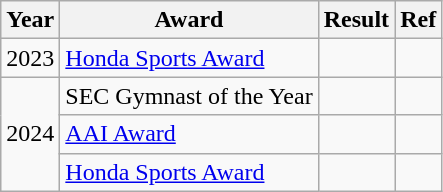<table class="wikitable">
<tr>
<th>Year</th>
<th>Award</th>
<th>Result</th>
<th>Ref</th>
</tr>
<tr>
<td>2023</td>
<td><a href='#'>Honda Sports Award</a></td>
<td></td>
<td></td>
</tr>
<tr>
<td rowspan="3">2024</td>
<td>SEC Gymnast of the Year</td>
<td></td>
<td></td>
</tr>
<tr>
<td><a href='#'>AAI Award</a></td>
<td></td>
<td></td>
</tr>
<tr>
<td><a href='#'>Honda Sports Award</a></td>
<td></td>
<td></td>
</tr>
</table>
